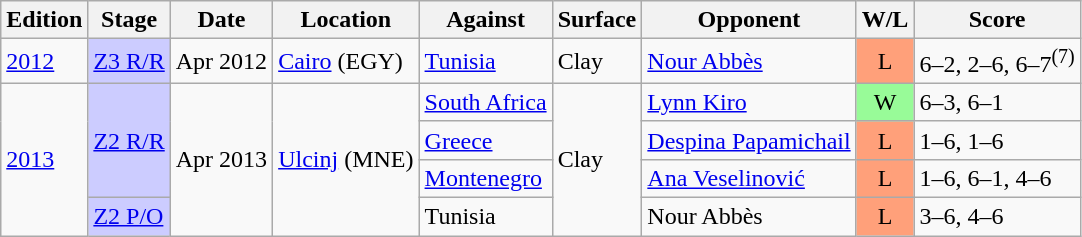<table class=wikitable>
<tr>
<th>Edition</th>
<th>Stage</th>
<th>Date</th>
<th>Location</th>
<th>Against</th>
<th>Surface</th>
<th>Opponent</th>
<th>W/L</th>
<th>Score</th>
</tr>
<tr>
<td><a href='#'>2012</a></td>
<td style="background:#ccf;"><a href='#'>Z3 R/R</a></td>
<td>Apr 2012</td>
<td><a href='#'>Cairo</a> (EGY)</td>
<td> <a href='#'>Tunisia</a></td>
<td>Clay</td>
<td><a href='#'>Nour Abbès</a></td>
<td style="text-align:center; background:#ffa07a;">L</td>
<td>6–2, 2–6, 6–7<sup>(7)</sup></td>
</tr>
<tr>
<td rowspan="4"><a href='#'>2013</a></td>
<td style="background:#ccf;" rowspan="3"><a href='#'>Z2 R/R</a></td>
<td rowspan="4">Apr 2013</td>
<td rowspan="4"><a href='#'>Ulcinj</a> (MNE)</td>
<td> <a href='#'>South Africa</a></td>
<td rowspan="4">Clay</td>
<td><a href='#'>Lynn Kiro</a></td>
<td style="text-align:center; background:#98fb98;">W</td>
<td>6–3, 6–1</td>
</tr>
<tr>
<td> <a href='#'>Greece</a></td>
<td><a href='#'>Despina Papamichail</a></td>
<td style="text-align:center; background:#ffa07a;">L</td>
<td>1–6, 1–6</td>
</tr>
<tr>
<td> <a href='#'>Montenegro</a></td>
<td><a href='#'>Ana Veselinović</a></td>
<td style="text-align:center; background:#ffa07a;">L</td>
<td>1–6, 6–1, 4–6</td>
</tr>
<tr>
<td style="background:#ccf;"><a href='#'>Z2 P/O</a></td>
<td> Tunisia</td>
<td>Nour Abbès</td>
<td style="text-align:center; background:#ffa07a;">L</td>
<td>3–6, 4–6</td>
</tr>
</table>
